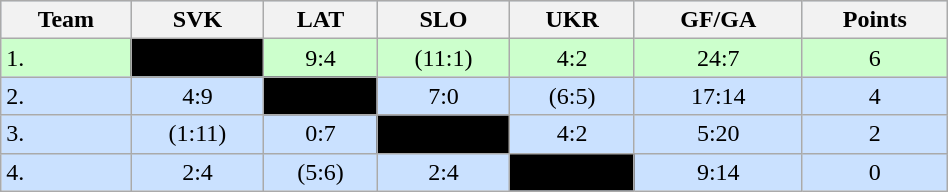<table class="wikitable" bgcolor="#EFEFFF" width="50%">
<tr bgcolor="#BCD2EE">
<th>Team</th>
<th>SVK</th>
<th>LAT</th>
<th>SLO</th>
<th>UKR</th>
<th>GF/GA</th>
<th>Points</th>
</tr>
<tr bgcolor="#ccffcc" align="center">
<td align="left">1. </td>
<td style="background:#000000;"></td>
<td>9:4</td>
<td>(11:1)</td>
<td>4:2</td>
<td>24:7</td>
<td>6</td>
</tr>
<tr bgcolor="#CAE1FF" align="center">
<td align="left">2. </td>
<td>4:9</td>
<td style="background:#000000;"></td>
<td>7:0</td>
<td>(6:5)</td>
<td>17:14</td>
<td>4</td>
</tr>
<tr bgcolor="#CAE1FF" align="center">
<td align="left">3. </td>
<td>(1:11)</td>
<td>0:7</td>
<td style="background:#000000;"></td>
<td>4:2</td>
<td>5:20</td>
<td>2</td>
</tr>
<tr bgcolor="#CAE1FF" align="center">
<td align="left">4. </td>
<td>2:4</td>
<td>(5:6)</td>
<td>2:4</td>
<td style="background:#000000;"></td>
<td>9:14</td>
<td>0</td>
</tr>
</table>
